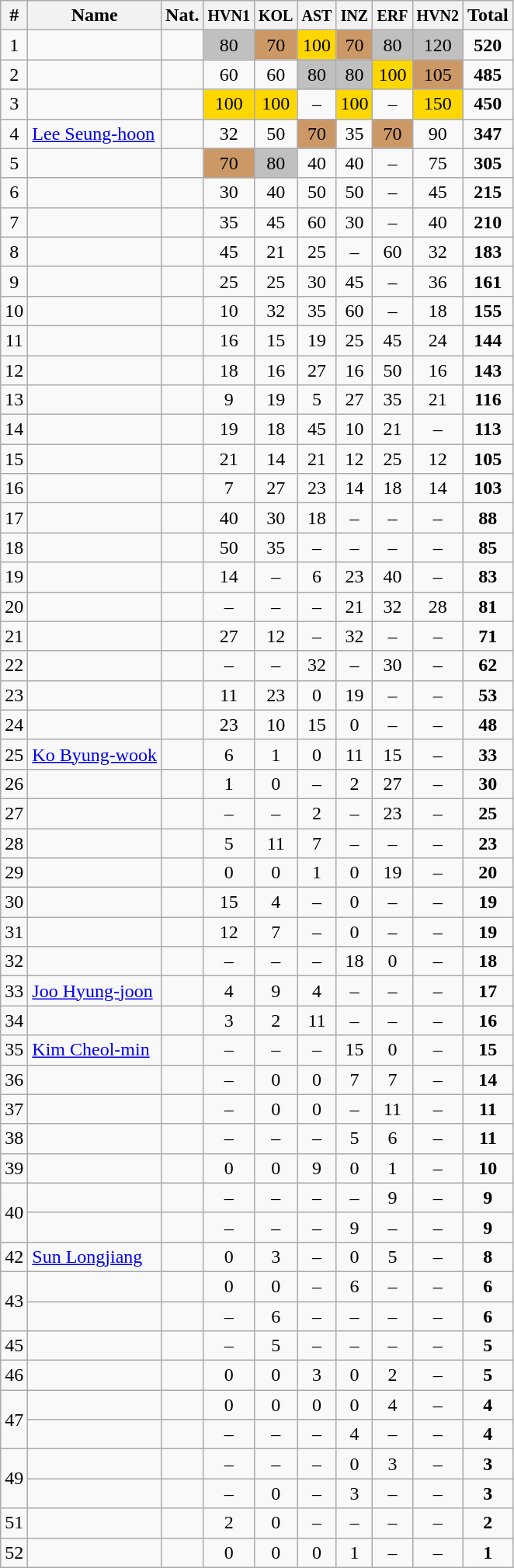<table class="wikitable sortable" style="text-align:center;">
<tr>
<th>#</th>
<th>Name</th>
<th>Nat.</th>
<th><small>HVN1</small></th>
<th><small>KOL</small></th>
<th><small>AST</small></th>
<th><small>INZ</small></th>
<th><small>ERF</small></th>
<th><small>HVN2</small></th>
<th>Total</th>
</tr>
<tr>
<td>1</td>
<td align=left></td>
<td></td>
<td bgcolor="silver">80</td>
<td bgcolor=CC9966>70</td>
<td bgcolor="gold">100</td>
<td bgcolor=CC9966>70</td>
<td bgcolor="silver">80</td>
<td bgcolor="silver">120</td>
<td><strong>520</strong></td>
</tr>
<tr>
<td>2</td>
<td align=left></td>
<td></td>
<td>60</td>
<td>60</td>
<td bgcolor="silver">80</td>
<td bgcolor="silver">80</td>
<td bgcolor="gold">100</td>
<td bgcolor=CC9966>105</td>
<td><strong>485</strong></td>
</tr>
<tr>
<td>3</td>
<td align=left></td>
<td></td>
<td bgcolor="gold">100</td>
<td bgcolor="gold">100</td>
<td>–</td>
<td bgcolor="gold">100</td>
<td>–</td>
<td bgcolor="gold">150</td>
<td><strong>450</strong></td>
</tr>
<tr>
<td>4</td>
<td align=left><a href='#'>Lee Seung-hoon</a></td>
<td></td>
<td>32</td>
<td>50</td>
<td bgcolor=CC9966>70</td>
<td>35</td>
<td bgcolor=CC9966>70</td>
<td>90</td>
<td><strong>347</strong></td>
</tr>
<tr>
<td>5</td>
<td align=left></td>
<td></td>
<td bgcolor=CC9966>70</td>
<td bgcolor="silver">80</td>
<td>40</td>
<td>40</td>
<td>–</td>
<td>75</td>
<td><strong>305</strong></td>
</tr>
<tr>
<td>6</td>
<td align=left></td>
<td></td>
<td>30</td>
<td>40</td>
<td>50</td>
<td>50</td>
<td>–</td>
<td>45</td>
<td><strong>215</strong></td>
</tr>
<tr>
<td>7</td>
<td align=left></td>
<td></td>
<td>35</td>
<td>45</td>
<td>60</td>
<td>30</td>
<td>–</td>
<td>40</td>
<td><strong>210</strong></td>
</tr>
<tr>
<td>8</td>
<td align=left></td>
<td></td>
<td>45</td>
<td>21</td>
<td>25</td>
<td>–</td>
<td>60</td>
<td>32</td>
<td><strong>183</strong></td>
</tr>
<tr>
<td>9</td>
<td align=left></td>
<td></td>
<td>25</td>
<td>25</td>
<td>30</td>
<td>45</td>
<td>–</td>
<td>36</td>
<td><strong>161</strong></td>
</tr>
<tr>
<td>10</td>
<td align=left></td>
<td></td>
<td>10</td>
<td>32</td>
<td>35</td>
<td>60</td>
<td>–</td>
<td>18</td>
<td><strong>155</strong></td>
</tr>
<tr>
<td>11</td>
<td align=left></td>
<td></td>
<td>16</td>
<td>15</td>
<td>19</td>
<td>25</td>
<td>45</td>
<td>24</td>
<td><strong>144</strong></td>
</tr>
<tr>
<td>12</td>
<td align=left></td>
<td></td>
<td>18</td>
<td>16</td>
<td>27</td>
<td>16</td>
<td>50</td>
<td>16</td>
<td><strong>143</strong></td>
</tr>
<tr>
<td>13</td>
<td align=left></td>
<td></td>
<td>9</td>
<td>19</td>
<td>5</td>
<td>27</td>
<td>35</td>
<td>21</td>
<td><strong>116</strong></td>
</tr>
<tr>
<td>14</td>
<td align=left></td>
<td></td>
<td>19</td>
<td>18</td>
<td>45</td>
<td>10</td>
<td>21</td>
<td>–</td>
<td><strong>113</strong></td>
</tr>
<tr>
<td>15</td>
<td align=left></td>
<td></td>
<td>21</td>
<td>14</td>
<td>21</td>
<td>12</td>
<td>25</td>
<td>12</td>
<td><strong>105</strong></td>
</tr>
<tr>
<td>16</td>
<td align=left></td>
<td></td>
<td>7</td>
<td>27</td>
<td>23</td>
<td>14</td>
<td>18</td>
<td>14</td>
<td><strong>103</strong></td>
</tr>
<tr>
<td>17</td>
<td align=left></td>
<td></td>
<td>40</td>
<td>30</td>
<td>18</td>
<td>–</td>
<td>–</td>
<td>–</td>
<td><strong>88</strong></td>
</tr>
<tr>
<td>18</td>
<td align=left></td>
<td></td>
<td>50</td>
<td>35</td>
<td>–</td>
<td>–</td>
<td>–</td>
<td>–</td>
<td><strong>85</strong></td>
</tr>
<tr>
<td>19</td>
<td align=left></td>
<td></td>
<td>14</td>
<td>–</td>
<td>6</td>
<td>23</td>
<td>40</td>
<td>–</td>
<td><strong>83</strong></td>
</tr>
<tr>
<td>20</td>
<td align=left></td>
<td></td>
<td>–</td>
<td>–</td>
<td>–</td>
<td>21</td>
<td>32</td>
<td>28</td>
<td><strong>81</strong></td>
</tr>
<tr>
<td>21</td>
<td align=left></td>
<td></td>
<td>27</td>
<td>12</td>
<td>–</td>
<td>32</td>
<td>–</td>
<td>–</td>
<td><strong>71</strong></td>
</tr>
<tr>
<td>22</td>
<td align=left></td>
<td></td>
<td>–</td>
<td>–</td>
<td>32</td>
<td>–</td>
<td>30</td>
<td>–</td>
<td><strong>62</strong></td>
</tr>
<tr>
<td>23</td>
<td align=left></td>
<td></td>
<td>11</td>
<td>23</td>
<td>0</td>
<td>19</td>
<td>–</td>
<td>–</td>
<td><strong>53</strong></td>
</tr>
<tr>
<td>24</td>
<td align=left></td>
<td></td>
<td>23</td>
<td>10</td>
<td>15</td>
<td>0</td>
<td>–</td>
<td>–</td>
<td><strong>48</strong></td>
</tr>
<tr>
<td>25</td>
<td align=left><a href='#'>Ko Byung-wook</a></td>
<td></td>
<td>6</td>
<td>1</td>
<td>0</td>
<td>11</td>
<td>15</td>
<td>–</td>
<td><strong>33</strong></td>
</tr>
<tr>
<td>26</td>
<td align=left></td>
<td></td>
<td>1</td>
<td>0</td>
<td>–</td>
<td>2</td>
<td>27</td>
<td>–</td>
<td><strong>30</strong></td>
</tr>
<tr>
<td>27</td>
<td align=left></td>
<td></td>
<td>–</td>
<td>–</td>
<td>2</td>
<td>–</td>
<td>23</td>
<td>–</td>
<td><strong>25</strong></td>
</tr>
<tr>
<td>28</td>
<td align=left></td>
<td></td>
<td>5</td>
<td>11</td>
<td>7</td>
<td>–</td>
<td>–</td>
<td>–</td>
<td><strong>23</strong></td>
</tr>
<tr>
<td>29</td>
<td align=left></td>
<td></td>
<td>0</td>
<td>0</td>
<td>1</td>
<td>0</td>
<td>19</td>
<td>–</td>
<td><strong>20</strong></td>
</tr>
<tr>
<td>30</td>
<td align=left></td>
<td></td>
<td>15</td>
<td>4</td>
<td>–</td>
<td>0</td>
<td>–</td>
<td>–</td>
<td><strong>19</strong></td>
</tr>
<tr>
<td>31</td>
<td align=left></td>
<td></td>
<td>12</td>
<td>7</td>
<td>–</td>
<td>0</td>
<td>–</td>
<td>–</td>
<td><strong>19</strong></td>
</tr>
<tr>
<td>32</td>
<td align=left></td>
<td></td>
<td>–</td>
<td>–</td>
<td>–</td>
<td>18</td>
<td>0</td>
<td>–</td>
<td><strong>18</strong></td>
</tr>
<tr>
<td>33</td>
<td align=left><a href='#'>Joo Hyung-joon</a></td>
<td></td>
<td>4</td>
<td>9</td>
<td>4</td>
<td>–</td>
<td>–</td>
<td>–</td>
<td><strong>17</strong></td>
</tr>
<tr>
<td>34</td>
<td align=left></td>
<td></td>
<td>3</td>
<td>2</td>
<td>11</td>
<td>–</td>
<td>–</td>
<td>–</td>
<td><strong>16</strong></td>
</tr>
<tr>
<td>35</td>
<td align=left><a href='#'>Kim Cheol-min</a></td>
<td></td>
<td>–</td>
<td>–</td>
<td>–</td>
<td>15</td>
<td>0</td>
<td>–</td>
<td><strong>15</strong></td>
</tr>
<tr>
<td>36</td>
<td align=left></td>
<td></td>
<td>–</td>
<td>0</td>
<td>0</td>
<td>7</td>
<td>7</td>
<td>–</td>
<td><strong>14</strong></td>
</tr>
<tr>
<td>37</td>
<td align=left></td>
<td></td>
<td>–</td>
<td>0</td>
<td>0</td>
<td>–</td>
<td>11</td>
<td>–</td>
<td><strong>11</strong></td>
</tr>
<tr>
<td>38</td>
<td align=left></td>
<td></td>
<td>–</td>
<td>–</td>
<td>–</td>
<td>5</td>
<td>6</td>
<td>–</td>
<td><strong>11</strong></td>
</tr>
<tr>
<td>39</td>
<td align=left></td>
<td></td>
<td>0</td>
<td>0</td>
<td>9</td>
<td>0</td>
<td>1</td>
<td>–</td>
<td><strong>10</strong></td>
</tr>
<tr>
<td rowspan=2>40</td>
<td align=left></td>
<td></td>
<td>–</td>
<td>–</td>
<td>–</td>
<td>–</td>
<td>9</td>
<td>–</td>
<td><strong>9</strong></td>
</tr>
<tr>
<td align=left></td>
<td></td>
<td>–</td>
<td>–</td>
<td>–</td>
<td>9</td>
<td>–</td>
<td>–</td>
<td><strong>9</strong></td>
</tr>
<tr>
<td>42</td>
<td align=left><a href='#'>Sun Longjiang</a></td>
<td></td>
<td>0</td>
<td>3</td>
<td>–</td>
<td>0</td>
<td>5</td>
<td>–</td>
<td><strong>8</strong></td>
</tr>
<tr>
<td rowspan=2>43</td>
<td align=left></td>
<td></td>
<td>0</td>
<td>0</td>
<td>–</td>
<td>6</td>
<td>–</td>
<td>–</td>
<td><strong>6</strong></td>
</tr>
<tr>
<td align=left></td>
<td></td>
<td>–</td>
<td>6</td>
<td>–</td>
<td>–</td>
<td>–</td>
<td>–</td>
<td><strong>6</strong></td>
</tr>
<tr>
<td>45</td>
<td align=left></td>
<td></td>
<td>–</td>
<td>5</td>
<td>–</td>
<td>–</td>
<td>–</td>
<td>–</td>
<td><strong>5</strong></td>
</tr>
<tr>
<td>46</td>
<td align=left></td>
<td></td>
<td>0</td>
<td>0</td>
<td>3</td>
<td>0</td>
<td>2</td>
<td>–</td>
<td><strong>5</strong></td>
</tr>
<tr>
<td rowspan=2>47</td>
<td align=left></td>
<td></td>
<td>0</td>
<td>0</td>
<td>0</td>
<td>0</td>
<td>4</td>
<td>–</td>
<td><strong>4</strong></td>
</tr>
<tr>
<td align=left></td>
<td></td>
<td>–</td>
<td>–</td>
<td>–</td>
<td>4</td>
<td>–</td>
<td>–</td>
<td><strong>4</strong></td>
</tr>
<tr>
<td rowspan=2>49</td>
<td align=left></td>
<td></td>
<td>–</td>
<td>–</td>
<td>–</td>
<td>0</td>
<td>3</td>
<td>–</td>
<td><strong>3</strong></td>
</tr>
<tr>
<td align=left></td>
<td></td>
<td>–</td>
<td>0</td>
<td>–</td>
<td>3</td>
<td>–</td>
<td>–</td>
<td><strong>3</strong></td>
</tr>
<tr>
<td>51</td>
<td align=left></td>
<td></td>
<td>2</td>
<td>0</td>
<td>–</td>
<td>–</td>
<td>–</td>
<td>–</td>
<td><strong>2</strong></td>
</tr>
<tr>
<td>52</td>
<td align=left></td>
<td></td>
<td>0</td>
<td>0</td>
<td>0</td>
<td>1</td>
<td>–</td>
<td>–</td>
<td><strong>1</strong></td>
</tr>
</table>
